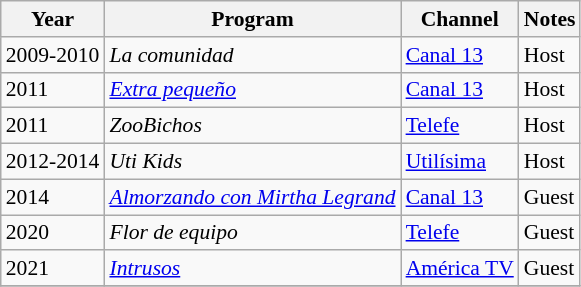<table class="wikitable" style="font-size: 90%;">
<tr>
<th>Year</th>
<th>Program</th>
<th>Channel</th>
<th>Notes</th>
</tr>
<tr>
<td>2009-2010</td>
<td><em>La comunidad</em></td>
<td><a href='#'>Canal 13</a></td>
<td>Host</td>
</tr>
<tr>
<td>2011</td>
<td><em><a href='#'>Extra pequeño</a></em></td>
<td><a href='#'>Canal 13</a></td>
<td>Host</td>
</tr>
<tr>
<td>2011</td>
<td><em>ZooBichos</em></td>
<td><a href='#'>Telefe</a></td>
<td>Host</td>
</tr>
<tr>
<td>2012-2014</td>
<td><em>Uti Kids</em></td>
<td><a href='#'>Utilísima</a></td>
<td>Host</td>
</tr>
<tr>
<td>2014</td>
<td><em><a href='#'>Almorzando con Mirtha Legrand</a></em></td>
<td><a href='#'>Canal 13</a></td>
<td>Guest</td>
</tr>
<tr>
<td>2020</td>
<td><em>Flor de equipo</em></td>
<td><a href='#'>Telefe</a></td>
<td>Guest</td>
</tr>
<tr>
<td>2021</td>
<td><em><a href='#'>Intrusos</a></em></td>
<td><a href='#'>América TV</a></td>
<td>Guest</td>
</tr>
<tr>
</tr>
</table>
